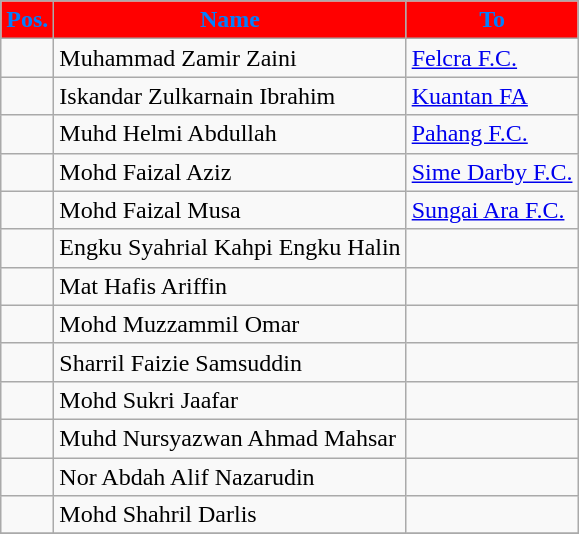<table class="wikitable sortable">
<tr>
<th style="background:red; color:#0080FF;">Pos.</th>
<th style="background:red; color:#0080FF;">Name</th>
<th style="background:red; color:#0080FF;">To</th>
</tr>
<tr>
<td></td>
<td> Muhammad Zamir Zaini</td>
<td> <a href='#'>Felcra F.C.</a></td>
</tr>
<tr>
<td></td>
<td> Iskandar Zulkarnain Ibrahim</td>
<td> <a href='#'>Kuantan FA</a></td>
</tr>
<tr>
<td></td>
<td> Muhd Helmi Abdullah</td>
<td> <a href='#'>Pahang F.C.</a></td>
</tr>
<tr>
<td></td>
<td> Mohd Faizal Aziz</td>
<td> <a href='#'>Sime Darby F.C.</a></td>
</tr>
<tr>
<td></td>
<td> Mohd Faizal Musa</td>
<td> <a href='#'>Sungai Ara F.C.</a></td>
</tr>
<tr>
<td></td>
<td> Engku Syahrial Kahpi Engku Halin</td>
<td></td>
</tr>
<tr>
<td></td>
<td> Mat Hafis Ariffin</td>
<td></td>
</tr>
<tr>
<td></td>
<td> Mohd Muzzammil Omar</td>
<td></td>
</tr>
<tr>
<td></td>
<td> Sharril Faizie Samsuddin</td>
<td></td>
</tr>
<tr>
<td></td>
<td> Mohd Sukri Jaafar</td>
<td></td>
</tr>
<tr>
<td></td>
<td> Muhd Nursyazwan Ahmad Mahsar</td>
<td></td>
</tr>
<tr>
<td></td>
<td> Nor Abdah Alif Nazarudin</td>
<td></td>
</tr>
<tr>
<td></td>
<td> Mohd Shahril Darlis</td>
<td></td>
</tr>
<tr>
</tr>
</table>
